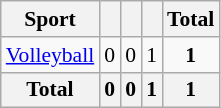<table class="wikitable" style="font-size:90%; text-align:center;">
<tr>
<th>Sport</th>
<th></th>
<th></th>
<th></th>
<th>Total</th>
</tr>
<tr>
<td align=left><a href='#'>Volleyball</a></td>
<td>0</td>
<td>0</td>
<td>1</td>
<td><strong>1</strong></td>
</tr>
<tr class="sortbottom">
<th>Total</th>
<th>0</th>
<th>0</th>
<th>1</th>
<th>1</th>
</tr>
</table>
